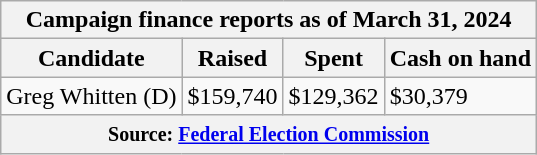<table class="wikitable sortable">
<tr>
<th colspan=4>Campaign finance reports as of March 31, 2024</th>
</tr>
<tr style="text-align:center;">
<th>Candidate</th>
<th>Raised</th>
<th>Spent</th>
<th>Cash on hand</th>
</tr>
<tr>
<td>Greg Whitten (D)</td>
<td>$159,740</td>
<td>$129,362</td>
<td>$30,379</td>
</tr>
<tr>
<th colspan="4"><small>Source: <a href='#'>Federal Election Commission</a></small></th>
</tr>
</table>
